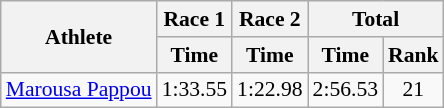<table class="wikitable" style="font-size:90%">
<tr>
<th rowspan="2">Athlete</th>
<th>Race 1</th>
<th>Race 2</th>
<th colspan="2">Total</th>
</tr>
<tr>
<th>Time</th>
<th>Time</th>
<th>Time</th>
<th>Rank</th>
</tr>
<tr>
<td><a href='#'>Marousa Pappou</a></td>
<td align="center">1:33.55</td>
<td align="center">1:22.98</td>
<td align="center">2:56.53</td>
<td align="center">21</td>
</tr>
</table>
